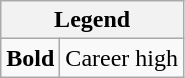<table class="wikitable mw-collapsible mw-collapsed">
<tr>
<th colspan="2">Legend</th>
</tr>
<tr>
<td><strong>Bold</strong></td>
<td>Career high</td>
</tr>
</table>
